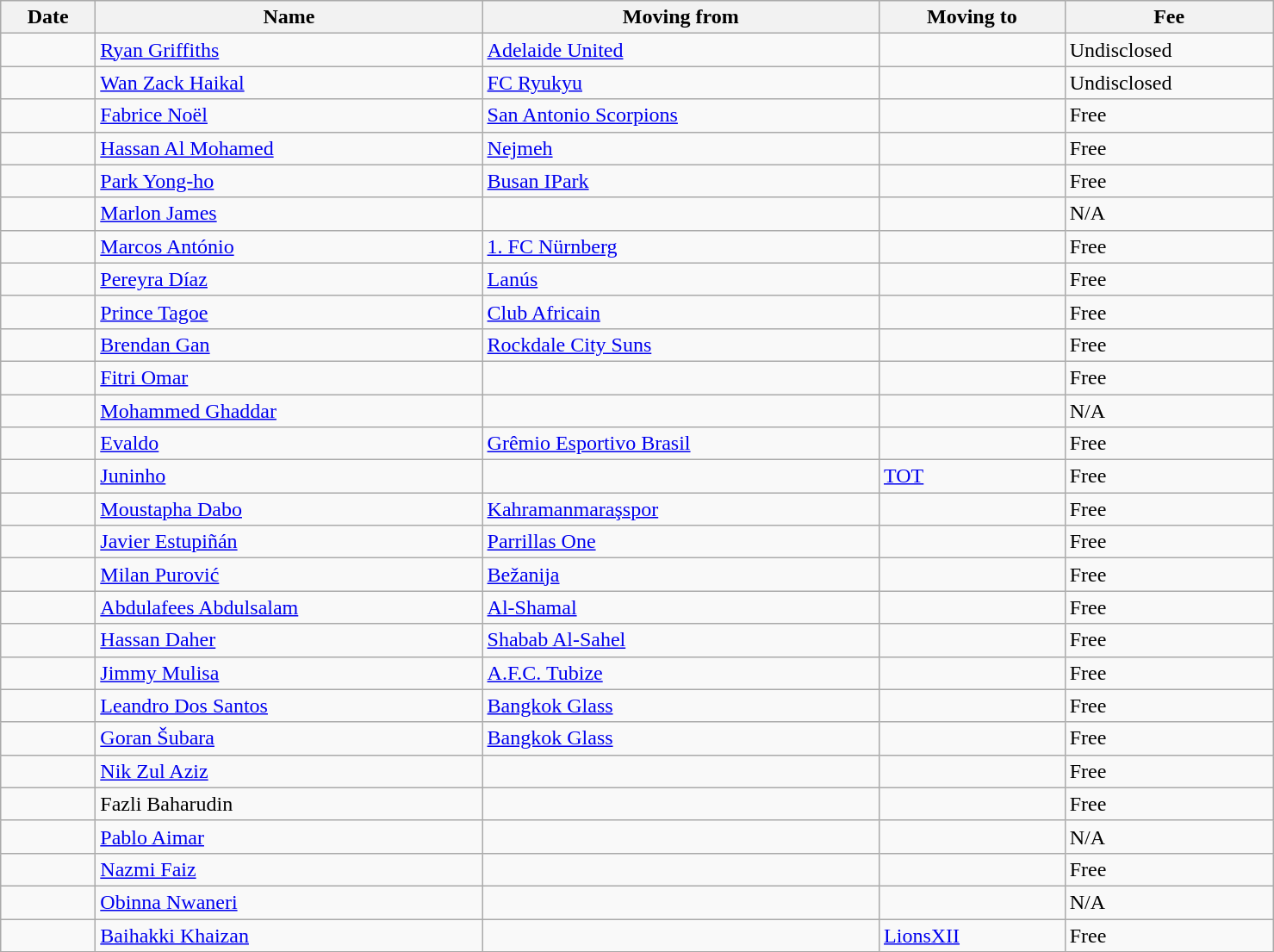<table class="wikitable sortable" style="width:78%; text-align:center; text-align:left;">
<tr>
<th>Date</th>
<th>Name</th>
<th>Moving from</th>
<th>Moving to</th>
<th>Fee</th>
</tr>
<tr>
<td></td>
<td> <a href='#'>Ryan Griffiths</a></td>
<td> <a href='#'>Adelaide United</a></td>
<td></td>
<td>Undisclosed</td>
</tr>
<tr>
<td></td>
<td> <a href='#'>Wan Zack Haikal</a></td>
<td> <a href='#'>FC Ryukyu</a></td>
<td></td>
<td>Undisclosed</td>
</tr>
<tr>
<td></td>
<td> <a href='#'>Fabrice Noël</a></td>
<td> <a href='#'>San Antonio Scorpions</a></td>
<td></td>
<td>Free</td>
</tr>
<tr>
<td></td>
<td> <a href='#'>Hassan Al Mohamed</a></td>
<td> <a href='#'>Nejmeh</a></td>
<td></td>
<td>Free</td>
</tr>
<tr>
<td></td>
<td> <a href='#'>Park Yong-ho</a></td>
<td> <a href='#'>Busan IPark</a></td>
<td></td>
<td>Free</td>
</tr>
<tr>
<td></td>
<td> <a href='#'>Marlon James</a></td>
<td></td>
<td></td>
<td>N/A</td>
</tr>
<tr>
<td></td>
<td> <a href='#'>Marcos António</a></td>
<td> <a href='#'>1. FC Nürnberg</a></td>
<td></td>
<td>Free</td>
</tr>
<tr>
<td></td>
<td> <a href='#'>Pereyra Díaz</a></td>
<td> <a href='#'>Lanús</a></td>
<td></td>
<td>Free</td>
</tr>
<tr>
<td></td>
<td> <a href='#'>Prince Tagoe</a></td>
<td> <a href='#'>Club Africain</a></td>
<td></td>
<td>Free</td>
</tr>
<tr>
<td></td>
<td> <a href='#'>Brendan Gan</a></td>
<td> <a href='#'>Rockdale City Suns</a></td>
<td></td>
<td>Free</td>
</tr>
<tr>
<td></td>
<td> <a href='#'>Fitri Omar</a></td>
<td></td>
<td></td>
<td>Free</td>
</tr>
<tr>
<td></td>
<td> <a href='#'>Mohammed Ghaddar</a></td>
<td></td>
<td></td>
<td>N/A</td>
</tr>
<tr>
<td></td>
<td> <a href='#'>Evaldo</a></td>
<td> <a href='#'>Grêmio Esportivo Brasil</a></td>
<td></td>
<td>Free</td>
</tr>
<tr>
<td></td>
<td> <a href='#'>Juninho</a></td>
<td></td>
<td> <a href='#'>TOT</a></td>
<td>Free</td>
</tr>
<tr>
<td></td>
<td> <a href='#'>Moustapha Dabo</a></td>
<td> <a href='#'>Kahramanmaraşspor</a></td>
<td></td>
<td>Free</td>
</tr>
<tr>
<td></td>
<td> <a href='#'>Javier Estupiñán</a></td>
<td> <a href='#'>Parrillas One</a></td>
<td></td>
<td>Free</td>
</tr>
<tr>
<td></td>
<td> <a href='#'>Milan Purović</a></td>
<td> <a href='#'>Bežanija</a></td>
<td></td>
<td>Free</td>
</tr>
<tr>
<td></td>
<td> <a href='#'>Abdulafees Abdulsalam</a></td>
<td> <a href='#'>Al-Shamal</a></td>
<td></td>
<td>Free</td>
</tr>
<tr>
<td></td>
<td> <a href='#'>Hassan Daher</a></td>
<td> <a href='#'>Shabab Al-Sahel</a></td>
<td></td>
<td>Free</td>
</tr>
<tr>
<td></td>
<td> <a href='#'>Jimmy Mulisa</a></td>
<td> <a href='#'>A.F.C. Tubize</a></td>
<td></td>
<td>Free</td>
</tr>
<tr>
<td></td>
<td> <a href='#'>Leandro Dos Santos</a></td>
<td> <a href='#'>Bangkok Glass</a></td>
<td></td>
<td>Free</td>
</tr>
<tr>
<td></td>
<td> <a href='#'>Goran Šubara</a></td>
<td> <a href='#'>Bangkok Glass</a></td>
<td></td>
<td>Free</td>
</tr>
<tr>
<td></td>
<td> <a href='#'>Nik Zul Aziz</a></td>
<td></td>
<td></td>
<td>Free</td>
</tr>
<tr>
<td></td>
<td> Fazli Baharudin</td>
<td></td>
<td></td>
<td>Free</td>
</tr>
<tr>
<td></td>
<td> <a href='#'>Pablo Aimar</a></td>
<td></td>
<td></td>
<td>N/A</td>
</tr>
<tr>
<td></td>
<td> <a href='#'>Nazmi Faiz</a></td>
<td></td>
<td></td>
<td>Free</td>
</tr>
<tr>
<td></td>
<td> <a href='#'>Obinna Nwaneri</a></td>
<td></td>
<td></td>
<td>N/A</td>
</tr>
<tr>
<td></td>
<td> <a href='#'>Baihakki Khaizan</a></td>
<td></td>
<td> <a href='#'>LionsXII</a></td>
<td>Free</td>
</tr>
<tr>
</tr>
</table>
